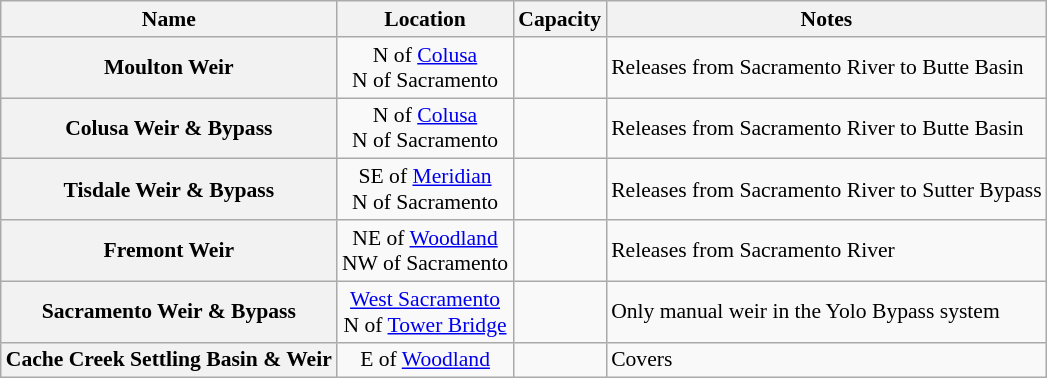<table class="wikitable sortable" style="text-align:center;font-size:90%;">
<tr>
<th>Name</th>
<th class=unsortable>Location</th>
<th>Capacity</th>
<th class=unsortable>Notes</th>
</tr>
<tr>
<th>Moulton Weir</th>
<td> N of <a href='#'>Colusa</a><br> N of Sacramento</td>
<td></td>
<td style="text-align:left;">Releases from Sacramento River to Butte Basin</td>
</tr>
<tr>
<th>Colusa Weir & Bypass</th>
<td> N of <a href='#'>Colusa</a><br> N of Sacramento</td>
<td></td>
<td style="text-align:left;">Releases from Sacramento River to Butte Basin</td>
</tr>
<tr>
<th>Tisdale Weir & Bypass</th>
<td> SE of <a href='#'>Meridian</a><br> N of Sacramento</td>
<td></td>
<td style="text-align:left;">Releases from Sacramento River to Sutter Bypass</td>
</tr>
<tr>
<th>Fremont Weir</th>
<td> NE of <a href='#'>Woodland</a><br> NW of Sacramento</td>
<td></td>
<td style="text-align:left;">Releases from Sacramento River</td>
</tr>
<tr>
<th>Sacramento Weir & Bypass</th>
<td><a href='#'>West Sacramento</a><br> N of <a href='#'>Tower Bridge</a></td>
<td></td>
<td style="text-align:left;">Only manual weir in the Yolo Bypass system</td>
</tr>
<tr>
<th>Cache Creek Settling Basin & Weir</th>
<td> E of <a href='#'>Woodland</a></td>
<td></td>
<td style="text-align:left;">Covers </td>
</tr>
</table>
